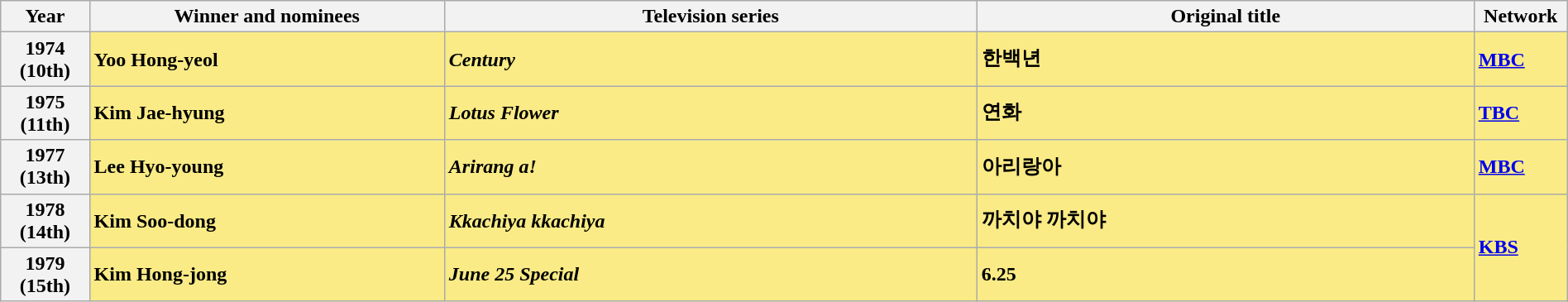<table class="wikitable" style="width:100%;" cellpadding="6">
<tr>
<th style="width:5%;">Year</th>
<th style="width:20%;">Winner and nominees</th>
<th style="width:30%;">Television series</th>
<th style="width:28%;">Original title</th>
<th style="width:5%;">Network</th>
</tr>
<tr>
<th>1974<br>(10th)</th>
<td style="background:#FAEB86;"><strong>Yoo Hong-yeol </strong></td>
<td style="background:#FAEB86;"><strong><em>Century</em></strong></td>
<td style="background:#FAEB86;"><strong>한백년</strong></td>
<td style="background:#FAEB86;"><strong><a href='#'>MBC</a></strong></td>
</tr>
<tr>
<th>1975<br>(11th)</th>
<td style="background:#FAEB86;"><strong>Kim Jae-hyung </strong></td>
<td style="background:#FAEB86;"><strong><em>Lotus Flower</em></strong></td>
<td style="background:#FAEB86;"><strong>연화</strong></td>
<td style="background:#FAEB86;"><strong><a href='#'>TBC</a></strong></td>
</tr>
<tr>
<th>1977<br>(13th)</th>
<td style="background:#FAEB86;"><strong>Lee Hyo-young </strong></td>
<td style="background:#FAEB86;"><strong><em>Arirang a!</em></strong></td>
<td style="background:#FAEB86;"><strong>아리랑아</strong></td>
<td style="background:#FAEB86;"><strong><a href='#'>MBC</a></strong></td>
</tr>
<tr>
<th>1978<br>(14th)</th>
<td style="background:#FAEB86;"><strong>Kim Soo-dong </strong></td>
<td style="background:#FAEB86;"><strong><em>Kkachiya kkachiya</em></strong></td>
<td style="background:#FAEB86;"><strong>까치야 까치야</strong></td>
<td rowspan="2" style="background:#FAEB86;"><strong><a href='#'>KBS</a></strong></td>
</tr>
<tr>
<th>1979<br>(15th)</th>
<td rowspan="2" style="background:#FAEB86;"><strong>Kim Hong-jong </strong></td>
<td style="background:#FAEB86;"><strong><em>June 25 Special</em></strong></td>
<td style="background:#FAEB86;"><strong>6.25</strong></td>
</tr>
</table>
